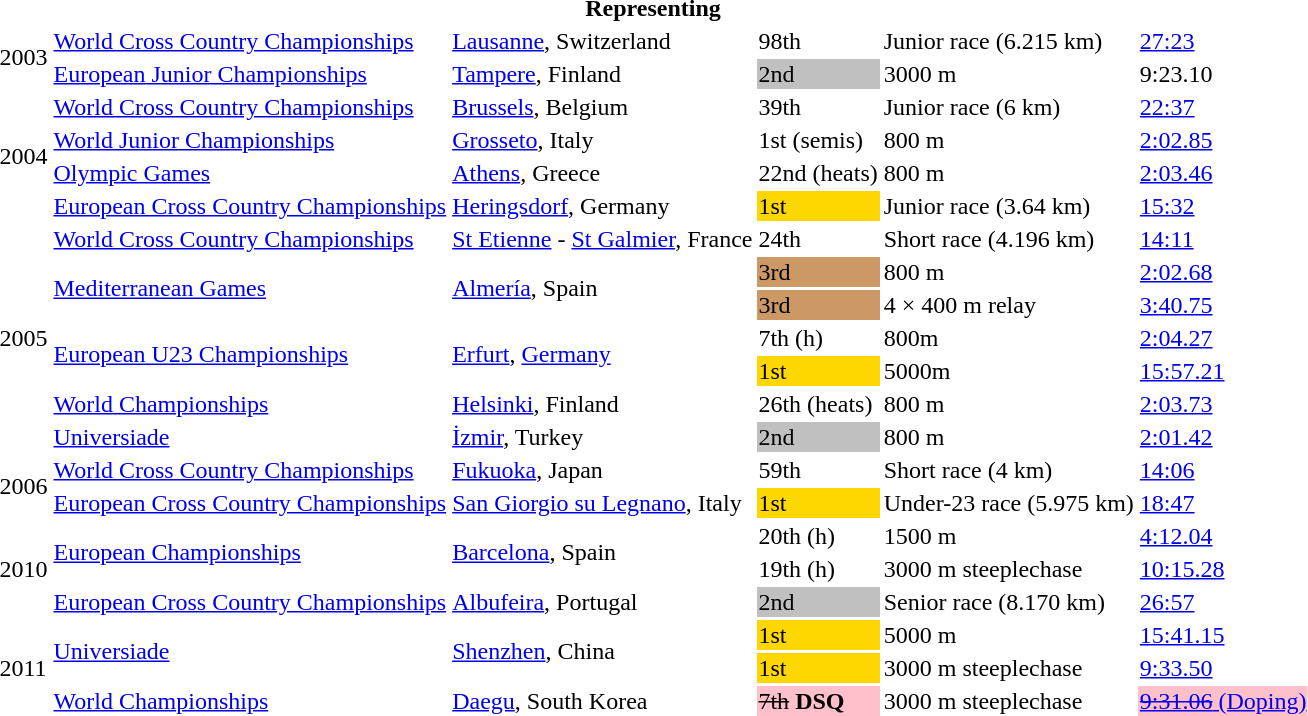<table>
<tr>
<th colspan="6">Representing </th>
</tr>
<tr>
<td rowspan=2>2003</td>
<td><a href='#'>World Cross Country Championships</a></td>
<td><a href='#'>Lausanne</a>, Switzerland</td>
<td>98th</td>
<td>Junior race (6.215 km)</td>
<td><a href='#'>27:23</a></td>
</tr>
<tr>
<td><a href='#'>European Junior Championships</a></td>
<td><a href='#'>Tampere</a>, Finland</td>
<td bgcolor=silver>2nd</td>
<td>3000 m</td>
<td>9:23.10</td>
</tr>
<tr>
<td rowspan=4>2004</td>
<td><a href='#'>World Cross Country Championships</a></td>
<td><a href='#'>Brussels</a>, Belgium</td>
<td>39th</td>
<td>Junior race (6 km)</td>
<td><a href='#'>22:37</a></td>
</tr>
<tr>
<td><a href='#'>World Junior Championships</a></td>
<td><a href='#'>Grosseto</a>, Italy</td>
<td>1st (semis)</td>
<td>800 m</td>
<td><a href='#'>2:02.85</a></td>
</tr>
<tr>
<td><a href='#'>Olympic Games</a></td>
<td><a href='#'>Athens</a>, Greece</td>
<td>22nd (heats)</td>
<td>800 m</td>
<td><a href='#'>2:03.46</a></td>
</tr>
<tr>
<td><a href='#'>European Cross Country Championships</a></td>
<td><a href='#'>Heringsdorf</a>, Germany</td>
<td bgcolor=gold>1st</td>
<td>Junior race (3.64 km)</td>
<td><a href='#'>15:32</a></td>
</tr>
<tr>
<td rowspan=7>2005</td>
<td><a href='#'>World Cross Country Championships</a></td>
<td><a href='#'>St Etienne</a> - <a href='#'>St Galmier</a>, France</td>
<td>24th</td>
<td>Short race (4.196 km)</td>
<td><a href='#'>14:11</a></td>
</tr>
<tr>
<td rowspan=2><a href='#'>Mediterranean Games</a></td>
<td rowspan=2><a href='#'>Almería</a>, Spain</td>
<td bgcolor=cc9966>3rd</td>
<td>800 m</td>
<td><a href='#'>2:02.68</a></td>
</tr>
<tr>
<td bgcolor=cc9966>3rd</td>
<td>4 × 400 m relay</td>
<td><a href='#'>3:40.75</a></td>
</tr>
<tr>
<td rowspan=2><a href='#'>European U23 Championships</a></td>
<td rowspan=2><a href='#'>Erfurt</a>, <a href='#'>Germany</a></td>
<td>7th (h)</td>
<td>800m</td>
<td><a href='#'>2:04.27</a></td>
</tr>
<tr>
<td bgcolor=gold>1st</td>
<td>5000m</td>
<td><a href='#'>15:57.21</a></td>
</tr>
<tr>
<td><a href='#'>World Championships</a></td>
<td><a href='#'>Helsinki</a>, Finland</td>
<td>26th (heats)</td>
<td>800 m</td>
<td><a href='#'>2:03.73</a></td>
</tr>
<tr>
<td><a href='#'>Universiade</a></td>
<td><a href='#'>İzmir</a>, Turkey</td>
<td bgcolor=silver>2nd</td>
<td>800 m</td>
<td><a href='#'>2:01.42</a></td>
</tr>
<tr>
<td rowspan=2>2006</td>
<td><a href='#'>World Cross Country Championships</a></td>
<td><a href='#'>Fukuoka</a>, Japan</td>
<td>59th</td>
<td>Short race (4 km)</td>
<td><a href='#'>14:06</a></td>
</tr>
<tr>
<td><a href='#'>European Cross Country Championships</a></td>
<td><a href='#'>San Giorgio su Legnano</a>, Italy</td>
<td bgcolor=gold>1st</td>
<td>Under-23 race (5.975 km)</td>
<td><a href='#'>18:47</a></td>
</tr>
<tr>
<td rowspan=3>2010</td>
<td rowspan=2><a href='#'>European Championships</a></td>
<td rowspan=2><a href='#'>Barcelona</a>, Spain</td>
<td>20th (h)</td>
<td>1500 m</td>
<td><a href='#'>4:12.04</a></td>
</tr>
<tr>
<td>19th (h)</td>
<td>3000 m steeplechase</td>
<td><a href='#'>10:15.28</a></td>
</tr>
<tr>
<td><a href='#'>European Cross Country Championships</a></td>
<td><a href='#'>Albufeira</a>, Portugal</td>
<td bgcolor=silver>2nd</td>
<td>Senior race (8.170 km)</td>
<td><a href='#'>26:57</a></td>
</tr>
<tr>
<td rowspan=3>2011</td>
<td rowspan=2><a href='#'>Universiade</a></td>
<td rowspan=2><a href='#'>Shenzhen</a>, China</td>
<td bgcolor=gold>1st</td>
<td>5000 m</td>
<td><a href='#'>15:41.15</a></td>
</tr>
<tr>
<td bgcolor=gold>1st</td>
<td>3000 m steeplechase</td>
<td><a href='#'>9:33.50</a></td>
</tr>
<tr>
<td><a href='#'>World Championships</a></td>
<td><a href='#'>Daegu</a>, South Korea</td>
<td bgcolor=pink><del>7th</del> <strong>DSQ</strong></td>
<td>3000 m steeplechase</td>
<td bgcolor=pink><a href='#'><del>9:31.06</del> (Doping)</a></td>
</tr>
</table>
